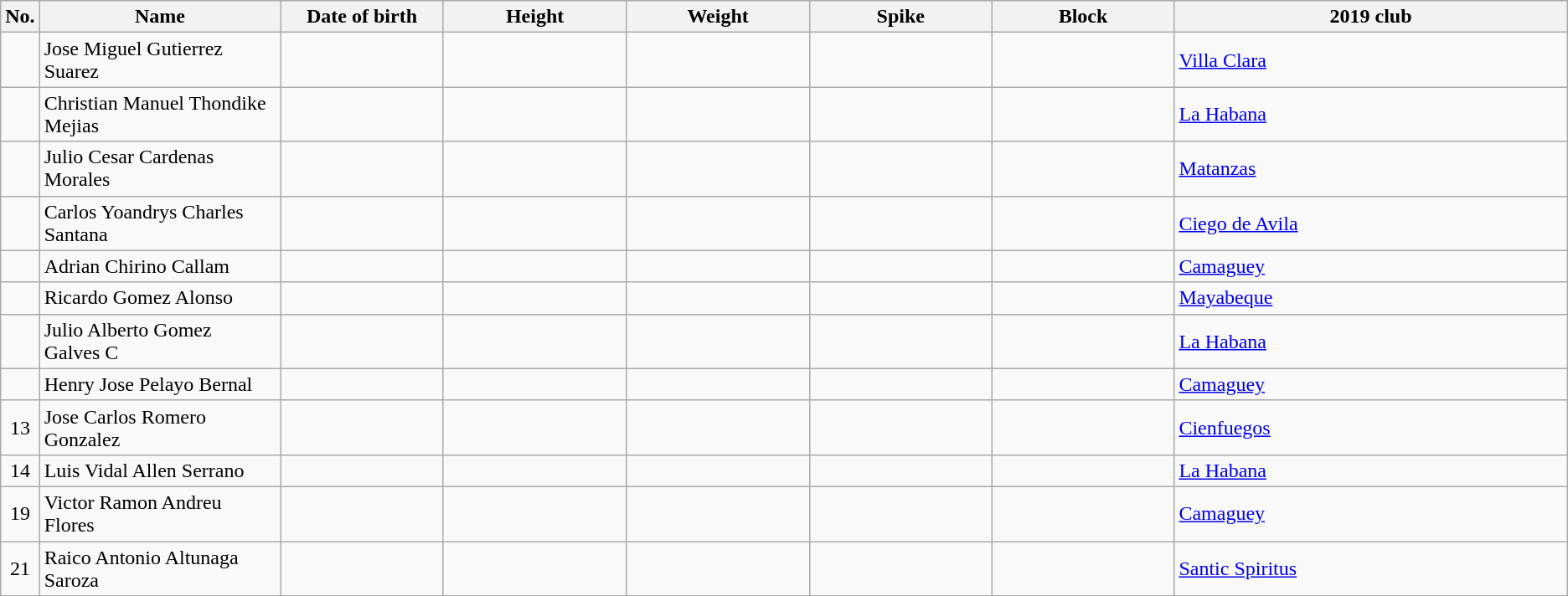<table class="wikitable sortable" style="font-size:100%; text-align:center;">
<tr>
<th>No.</th>
<th style="width:12em">Name</th>
<th style="width:8em">Date of birth</th>
<th style="width:9em">Height</th>
<th style="width:9em">Weight</th>
<th style="width:9em">Spike</th>
<th style="width:9em">Block</th>
<th style="width:20em">2019 club</th>
</tr>
<tr>
<td></td>
<td align=left>Jose Miguel Gutierrez Suarez</td>
<td align=right></td>
<td></td>
<td></td>
<td></td>
<td></td>
<td align=left> <a href='#'>Villa Clara</a></td>
</tr>
<tr>
<td></td>
<td align=left>Christian Manuel Thondike Mejias</td>
<td align=right></td>
<td></td>
<td></td>
<td></td>
<td></td>
<td align=left> <a href='#'>La Habana</a></td>
</tr>
<tr>
<td></td>
<td align=left>Julio Cesar Cardenas Morales</td>
<td align=right></td>
<td></td>
<td></td>
<td></td>
<td></td>
<td align=left> <a href='#'>Matanzas</a></td>
</tr>
<tr>
<td></td>
<td align=left>Carlos Yoandrys Charles Santana</td>
<td align=right></td>
<td></td>
<td></td>
<td></td>
<td></td>
<td align=left> <a href='#'>Ciego de Avila</a></td>
</tr>
<tr>
<td></td>
<td align=left>Adrian Chirino Callam</td>
<td align=right></td>
<td></td>
<td></td>
<td></td>
<td></td>
<td align=left> <a href='#'>Camaguey</a></td>
</tr>
<tr>
<td></td>
<td align=left>Ricardo Gomez Alonso</td>
<td align=right></td>
<td></td>
<td></td>
<td></td>
<td></td>
<td align=left> <a href='#'>Mayabeque</a></td>
</tr>
<tr>
<td></td>
<td align=left>Julio Alberto Gomez Galves C</td>
<td align=right></td>
<td></td>
<td></td>
<td></td>
<td></td>
<td align=left> <a href='#'>La Habana</a></td>
</tr>
<tr>
<td></td>
<td align=left>Henry Jose Pelayo Bernal</td>
<td align=right></td>
<td></td>
<td></td>
<td></td>
<td></td>
<td align=left> <a href='#'>Camaguey</a></td>
</tr>
<tr>
<td>13</td>
<td align=left>Jose Carlos Romero Gonzalez</td>
<td align=right></td>
<td></td>
<td></td>
<td></td>
<td></td>
<td align=left> <a href='#'>Cienfuegos</a></td>
</tr>
<tr>
<td>14</td>
<td align=left>Luis Vidal Allen Serrano</td>
<td align=right></td>
<td></td>
<td></td>
<td></td>
<td></td>
<td align=left> <a href='#'>La Habana</a></td>
</tr>
<tr>
<td>19</td>
<td align=left>Victor Ramon Andreu Flores</td>
<td align=right></td>
<td></td>
<td></td>
<td></td>
<td></td>
<td align=left> <a href='#'>Camaguey</a></td>
</tr>
<tr>
<td>21</td>
<td align=left>Raico Antonio Altunaga Saroza</td>
<td align=right></td>
<td></td>
<td></td>
<td></td>
<td></td>
<td align=left> <a href='#'>Santic Spiritus</a></td>
</tr>
<tr>
</tr>
</table>
